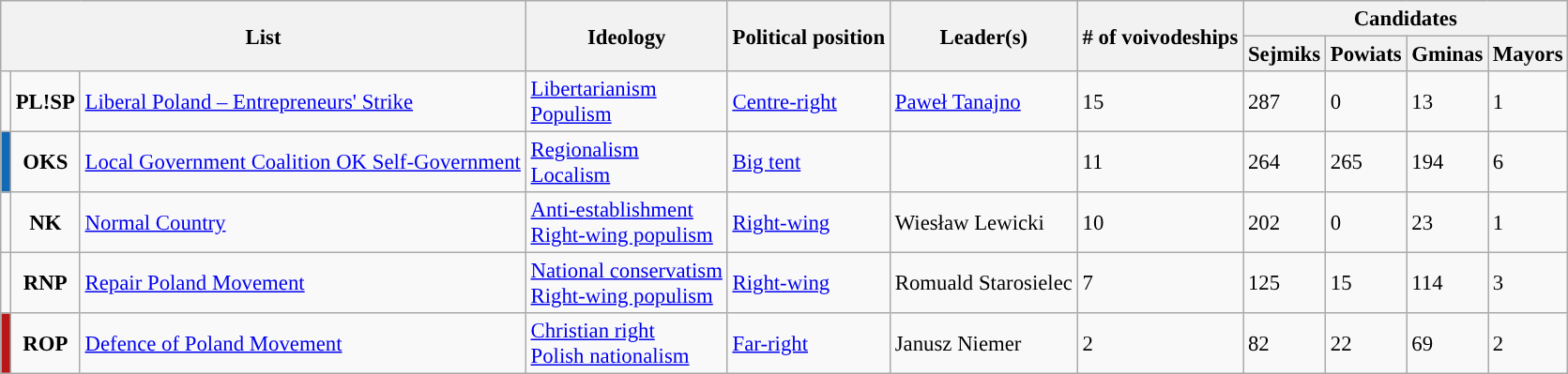<table class="wikitable sortable" style="font-size:95%;">
<tr>
<th colspan="3" rowspan="2">List</th>
<th rowspan="2">Ideology</th>
<th rowspan="2">Political position</th>
<th rowspan="2">Leader(s)</th>
<th rowspan="2"># of voivodeships</th>
<th colspan="5">Candidates</th>
</tr>
<tr>
<th>Sejmiks</th>
<th>Powiats</th>
<th>Gminas</th>
<th>Mayors</th>
</tr>
<tr>
<td style="background:"></td>
<td style="text-align:center;"><strong>PL!SP</strong></td>
<td><a href='#'>Liberal Poland – Entrepreneurs' Strike</a><br></td>
<td><a href='#'>Libertarianism</a><br><a href='#'>Populism</a></td>
<td><a href='#'>Centre-right</a></td>
<td><a href='#'>Paweł Tanajno</a></td>
<td>15</td>
<td>287</td>
<td>0</td>
<td>13</td>
<td>1</td>
</tr>
<tr>
<td style="background:#126AB4;"></td>
<td style="text-align:center;"><strong>OKS</strong></td>
<td><a href='#'>Local Government Coalition OK Self-Government</a><br></td>
<td><a href='#'>Regionalism</a><br><a href='#'>Localism</a></td>
<td><a href='#'>Big tent</a></td>
<td></td>
<td>11</td>
<td>264</td>
<td>265</td>
<td>194</td>
<td>6</td>
</tr>
<tr>
<td style="background:"></td>
<td style="text-align:center;"><strong>NK</strong></td>
<td><a href='#'>Normal Country</a><br></td>
<td><a href='#'>Anti-establishment</a><br><a href='#'>Right-wing populism</a></td>
<td><a href='#'>Right-wing</a></td>
<td>Wiesław Lewicki</td>
<td>10</td>
<td>202</td>
<td>0</td>
<td>23</td>
<td>1</td>
</tr>
<tr>
<td style="background:"></td>
<td style="text-align:center;"><strong>RNP</strong></td>
<td><a href='#'>Repair Poland Movement</a><br></td>
<td><a href='#'>National conservatism</a><br><a href='#'>Right-wing populism</a></td>
<td><a href='#'>Right-wing</a></td>
<td>Romuald Starosielec</td>
<td>7</td>
<td>125</td>
<td>15</td>
<td>114</td>
<td>3</td>
</tr>
<tr>
<td style="background:#B81817;"></td>
<td style="text-align:center;"><strong>ROP</strong></td>
<td><a href='#'>Defence of Poland Movement</a><br></td>
<td><a href='#'>Christian right</a><br><a href='#'>Polish nationalism</a></td>
<td><a href='#'>Far-right</a></td>
<td>Janusz Niemer</td>
<td>2</td>
<td>82</td>
<td>22</td>
<td>69</td>
<td>2</td>
</tr>
</table>
